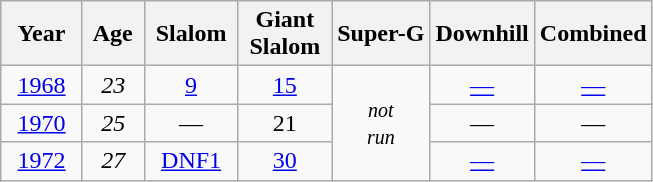<table class=wikitable style="text-align:center">
<tr>
<th>  Year  </th>
<th> Age </th>
<th> Slalom </th>
<th>Giant<br> Slalom </th>
<th>Super-G</th>
<th>Downhill</th>
<th>Combined</th>
</tr>
<tr>
<td><a href='#'>1968</a></td>
<td><em>23</em></td>
<td><a href='#'>9</a></td>
<td><a href='#'>15</a></td>
<td rowspan=3><small><em>not<br>run</em></small></td>
<td><a href='#'>—</a></td>
<td><a href='#'>—</a></td>
</tr>
<tr>
<td><a href='#'>1970</a></td>
<td><em>25</em></td>
<td>—</td>
<td>21</td>
<td>—</td>
<td>—</td>
</tr>
<tr>
<td><a href='#'>1972</a></td>
<td><em>27</em></td>
<td><a href='#'>DNF1</a></td>
<td><a href='#'>30</a></td>
<td><a href='#'>—</a></td>
<td><a href='#'>—</a></td>
</tr>
</table>
